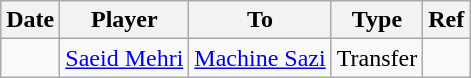<table class="wikitable">
<tr>
<th><strong>Date</strong></th>
<th><strong>Player</strong></th>
<th><strong>To</strong></th>
<th><strong>Type</strong></th>
<th><strong>Ref</strong></th>
</tr>
<tr>
<td></td>
<td> <a href='#'>Saeid Mehri</a></td>
<td> <a href='#'>Machine Sazi</a></td>
<td>Transfer</td>
<td></td>
</tr>
</table>
